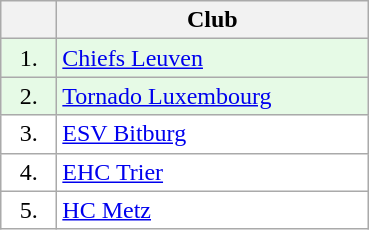<table class="wikitable">
<tr>
<th width="30"></th>
<th width="200">Club</th>
</tr>
<tr bgcolor="#e6fae6" align="center">
<td>1.</td>
<td align="left"> <a href='#'>Chiefs Leuven</a></td>
</tr>
<tr bgcolor="#e6fae6" align="center">
<td>2.</td>
<td align="left"> <a href='#'>Tornado Luxembourg</a></td>
</tr>
<tr bgcolor="#FFFFFF" align="center">
<td>3.</td>
<td align="left"> <a href='#'>ESV Bitburg</a></td>
</tr>
<tr bgcolor="#FFFFFF" align="center">
<td>4.</td>
<td align="left"> <a href='#'>EHC Trier</a></td>
</tr>
<tr bgcolor="#FFFFFF" align="center">
<td>5.</td>
<td align="left"> <a href='#'>HC Metz</a></td>
</tr>
</table>
